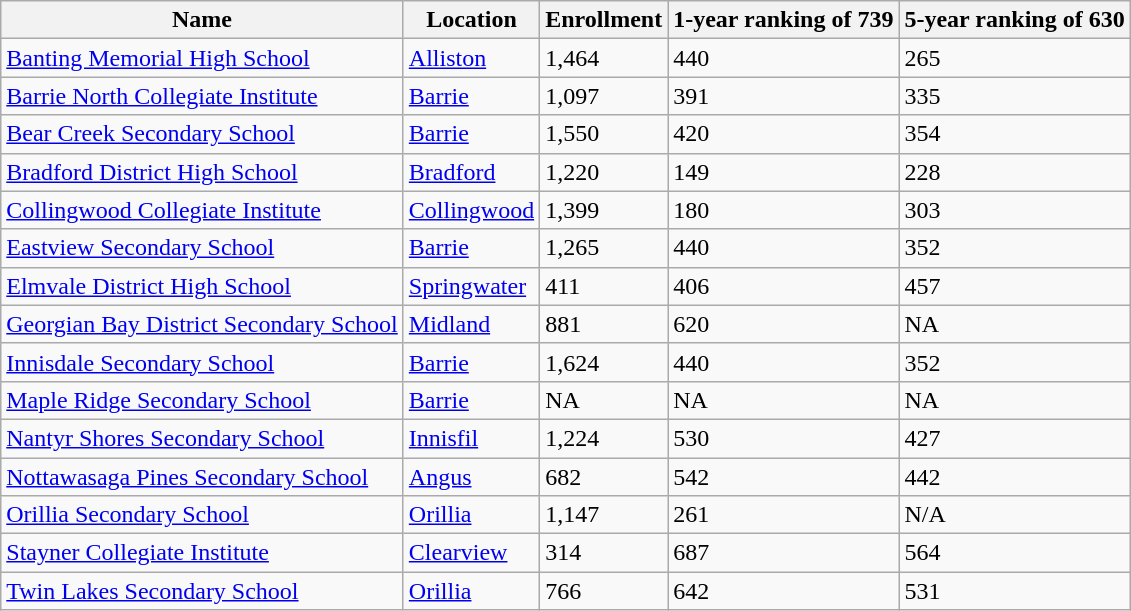<table class="wikitable sortable">
<tr>
<th scope="col">Name</th>
<th scope="col">Location</th>
<th scope="col">Enrollment</th>
<th scope="col">1-year ranking of 739</th>
<th scope="col">5-year ranking of 630</th>
</tr>
<tr>
<td><a href='#'>Banting Memorial High School</a></td>
<td><a href='#'>Alliston</a></td>
<td>1,464</td>
<td>440</td>
<td>265</td>
</tr>
<tr>
<td><a href='#'>Barrie North Collegiate Institute</a></td>
<td><a href='#'>Barrie</a></td>
<td>1,097</td>
<td>391</td>
<td>335</td>
</tr>
<tr>
<td><a href='#'>Bear Creek Secondary School</a></td>
<td><a href='#'>Barrie</a></td>
<td>1,550</td>
<td>420</td>
<td>354</td>
</tr>
<tr>
<td><a href='#'>Bradford District High School</a></td>
<td><a href='#'>Bradford</a></td>
<td>1,220</td>
<td>149</td>
<td>228</td>
</tr>
<tr>
<td><a href='#'>Collingwood Collegiate Institute</a></td>
<td><a href='#'>Collingwood</a></td>
<td>1,399</td>
<td>180</td>
<td>303</td>
</tr>
<tr>
<td><a href='#'>Eastview Secondary School</a></td>
<td><a href='#'>Barrie</a></td>
<td>1,265</td>
<td>440</td>
<td>352</td>
</tr>
<tr>
<td><a href='#'>Elmvale District High School</a></td>
<td><a href='#'>Springwater</a></td>
<td>411</td>
<td>406</td>
<td>457</td>
</tr>
<tr>
<td><a href='#'>Georgian Bay District Secondary School</a></td>
<td><a href='#'>Midland</a></td>
<td>881</td>
<td>620</td>
<td>NA</td>
</tr>
<tr>
<td><a href='#'>Innisdale Secondary School</a></td>
<td><a href='#'>Barrie</a></td>
<td>1,624</td>
<td>440</td>
<td>352</td>
</tr>
<tr>
<td><a href='#'>Maple Ridge Secondary School</a></td>
<td><a href='#'>Barrie</a></td>
<td>NA</td>
<td>NA</td>
<td>NA</td>
</tr>
<tr>
<td><a href='#'>Nantyr Shores Secondary School</a></td>
<td><a href='#'>Innisfil</a></td>
<td>1,224</td>
<td>530</td>
<td>427</td>
</tr>
<tr>
<td><a href='#'>Nottawasaga Pines Secondary School</a></td>
<td><a href='#'>Angus</a></td>
<td>682</td>
<td>542</td>
<td>442</td>
</tr>
<tr>
<td><a href='#'>Orillia Secondary School</a></td>
<td><a href='#'>Orillia</a></td>
<td>1,147</td>
<td>261</td>
<td>N/A</td>
</tr>
<tr>
<td><a href='#'>Stayner Collegiate Institute</a></td>
<td><a href='#'>Clearview</a></td>
<td>314</td>
<td>687</td>
<td>564</td>
</tr>
<tr>
<td><a href='#'>Twin Lakes Secondary School</a></td>
<td><a href='#'>Orillia</a></td>
<td>766</td>
<td>642</td>
<td>531</td>
</tr>
</table>
